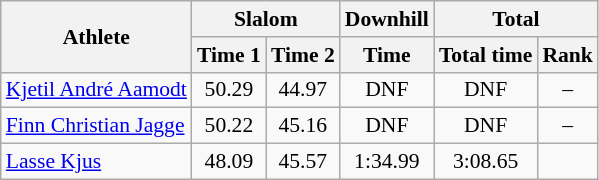<table class="wikitable" style="font-size:90%">
<tr>
<th rowspan="2">Athlete</th>
<th colspan="2">Slalom</th>
<th>Downhill</th>
<th colspan="2">Total</th>
</tr>
<tr>
<th>Time 1</th>
<th>Time 2</th>
<th>Time</th>
<th>Total time</th>
<th>Rank</th>
</tr>
<tr>
<td><a href='#'>Kjetil André Aamodt</a></td>
<td align="center">50.29</td>
<td align="center">44.97</td>
<td align="center">DNF</td>
<td align="center">DNF</td>
<td align="center">–</td>
</tr>
<tr>
<td><a href='#'>Finn Christian Jagge</a></td>
<td align="center">50.22</td>
<td align="center">45.16</td>
<td align="center">DNF</td>
<td align="center">DNF</td>
<td align="center">–</td>
</tr>
<tr>
<td><a href='#'>Lasse Kjus</a></td>
<td align="center">48.09</td>
<td align="center">45.57</td>
<td align="center">1:34.99</td>
<td align="center">3:08.65</td>
<td align="center"></td>
</tr>
</table>
